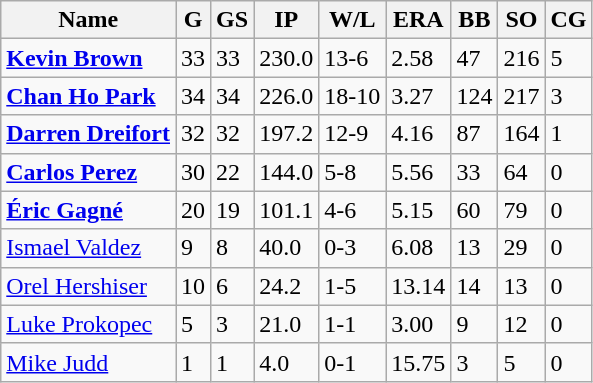<table class="wikitable sortable" style="text-align:left">
<tr>
<th>Name</th>
<th>G</th>
<th>GS</th>
<th>IP</th>
<th>W/L</th>
<th>ERA</th>
<th>BB</th>
<th>SO</th>
<th>CG</th>
</tr>
<tr>
<td><strong><a href='#'>Kevin Brown</a>	</strong></td>
<td>33</td>
<td>33</td>
<td>230.0</td>
<td>13-6</td>
<td>2.58</td>
<td>47</td>
<td>216</td>
<td>5</td>
</tr>
<tr>
<td><strong><a href='#'>Chan Ho Park</a></strong></td>
<td>34</td>
<td>34</td>
<td>226.0</td>
<td>18-10</td>
<td>3.27</td>
<td>124</td>
<td>217</td>
<td>3</td>
</tr>
<tr>
<td><strong><a href='#'>Darren Dreifort</a></strong></td>
<td>32</td>
<td>32</td>
<td>197.2</td>
<td>12-9</td>
<td>4.16</td>
<td>87</td>
<td>164</td>
<td>1</td>
</tr>
<tr>
<td><strong><a href='#'>Carlos Perez</a>	</strong></td>
<td>30</td>
<td>22</td>
<td>144.0</td>
<td>5-8</td>
<td>5.56</td>
<td>33</td>
<td>64</td>
<td>0</td>
</tr>
<tr>
<td><strong><a href='#'>Éric Gagné</a>	</strong></td>
<td>20</td>
<td>19</td>
<td>101.1</td>
<td>4-6</td>
<td>5.15</td>
<td>60</td>
<td>79</td>
<td>0</td>
</tr>
<tr>
<td><a href='#'>Ismael Valdez</a></td>
<td>9</td>
<td>8</td>
<td>40.0</td>
<td>0-3</td>
<td>6.08</td>
<td>13</td>
<td>29</td>
<td>0</td>
</tr>
<tr>
<td><a href='#'>Orel Hershiser</a></td>
<td>10</td>
<td>6</td>
<td>24.2</td>
<td>1-5</td>
<td>13.14</td>
<td>14</td>
<td>13</td>
<td>0</td>
</tr>
<tr>
<td><a href='#'>Luke Prokopec</a></td>
<td>5</td>
<td>3</td>
<td>21.0</td>
<td>1-1</td>
<td>3.00</td>
<td>9</td>
<td>12</td>
<td>0</td>
</tr>
<tr>
<td><a href='#'>Mike Judd</a></td>
<td>1</td>
<td>1</td>
<td>4.0</td>
<td>0-1</td>
<td>15.75</td>
<td>3</td>
<td>5</td>
<td>0</td>
</tr>
</table>
